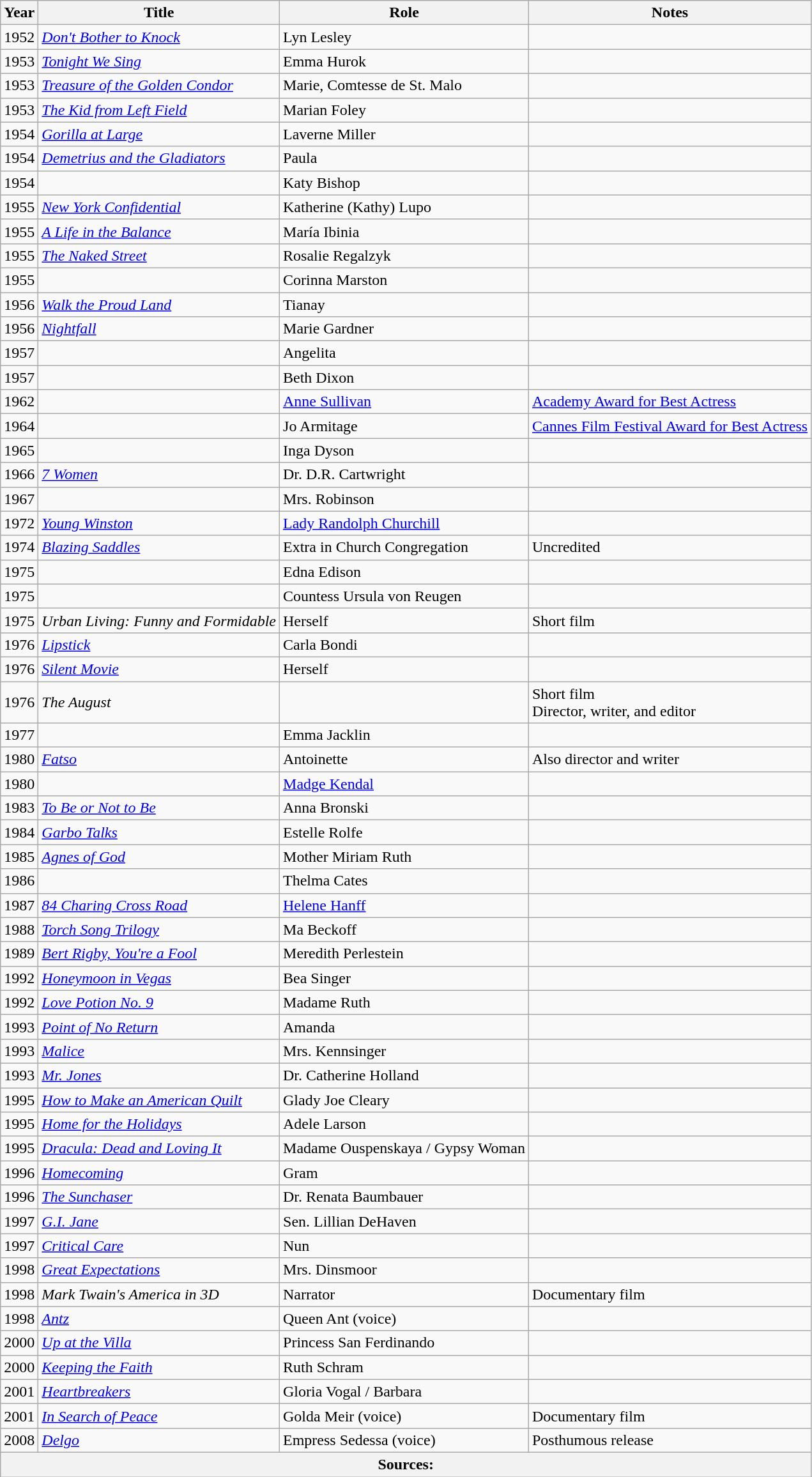<table class="wikitable sortable">
<tr>
<th>Year</th>
<th>Title</th>
<th>Role</th>
<th class="unsortable">Notes</th>
</tr>
<tr>
<td>1952</td>
<td><em><a href='#'>Don't Bother to Knock</a></em></td>
<td>Lyn Lesley</td>
<td></td>
</tr>
<tr>
<td>1953</td>
<td><em><a href='#'>Tonight We Sing</a></em></td>
<td>Emma Hurok</td>
<td></td>
</tr>
<tr>
<td>1953</td>
<td><em><a href='#'>Treasure of the Golden Condor</a></em></td>
<td>Marie, Comtesse de St. Malo</td>
<td></td>
</tr>
<tr>
<td>1953</td>
<td><em><a href='#'>The Kid from Left Field</a></em></td>
<td>Marian Foley</td>
<td></td>
</tr>
<tr>
<td>1954</td>
<td><em><a href='#'>Gorilla at Large</a></em></td>
<td>Laverne Miller</td>
<td></td>
</tr>
<tr>
<td>1954</td>
<td><em><a href='#'>Demetrius and the Gladiators</a></em></td>
<td>Paula</td>
<td></td>
</tr>
<tr>
<td>1954</td>
<td><em></em></td>
<td>Katy Bishop</td>
<td></td>
</tr>
<tr>
<td>1955</td>
<td><em><a href='#'>New York Confidential</a></em></td>
<td>Katherine (Kathy) Lupo</td>
<td></td>
</tr>
<tr>
<td>1955</td>
<td><em><a href='#'>A Life in the Balance</a></em></td>
<td>María Ibinia</td>
<td></td>
</tr>
<tr>
<td>1955</td>
<td><em><a href='#'>The Naked Street</a></em></td>
<td>Rosalie Regalzyk</td>
<td></td>
</tr>
<tr>
<td>1955</td>
<td><em></em></td>
<td>Corinna Marston</td>
<td></td>
</tr>
<tr>
<td>1956</td>
<td><em><a href='#'>Walk the Proud Land</a></em></td>
<td>Tianay</td>
<td></td>
</tr>
<tr>
<td>1956</td>
<td><em><a href='#'>Nightfall</a></em></td>
<td>Marie Gardner</td>
<td></td>
</tr>
<tr>
<td>1957</td>
<td><em></em></td>
<td>Angelita</td>
<td></td>
</tr>
<tr>
<td>1957</td>
<td><em></em></td>
<td>Beth Dixon</td>
<td></td>
</tr>
<tr>
<td>1962</td>
<td><em></em></td>
<td><a href='#'>Anne Sullivan</a></td>
<td><a href='#'>Academy Award for Best Actress</a></td>
</tr>
<tr>
<td>1964</td>
<td><em></em></td>
<td>Jo Armitage</td>
<td><a href='#'>Cannes Film Festival Award for Best Actress</a></td>
</tr>
<tr>
<td>1965</td>
<td><em></em></td>
<td>Inga Dyson</td>
<td></td>
</tr>
<tr>
<td>1966</td>
<td><em><a href='#'>7 Women</a></em></td>
<td>Dr. D.R. Cartwright</td>
<td></td>
</tr>
<tr>
<td>1967</td>
<td><em></em></td>
<td>Mrs. Robinson</td>
<td></td>
</tr>
<tr>
<td>1972</td>
<td><em><a href='#'>Young Winston</a></em></td>
<td><a href='#'>Lady Randolph Churchill</a></td>
<td></td>
</tr>
<tr>
<td>1974</td>
<td><em><a href='#'>Blazing Saddles</a></em></td>
<td>Extra in Church Congregation</td>
<td>Uncredited</td>
</tr>
<tr>
<td>1975</td>
<td><em></em></td>
<td>Edna Edison</td>
<td></td>
</tr>
<tr>
<td>1975</td>
<td><em></em></td>
<td>Countess Ursula von Reugen</td>
<td></td>
</tr>
<tr>
<td>1975</td>
<td><em>Urban Living: Funny and Formidable</em></td>
<td>Herself</td>
<td>Short film</td>
</tr>
<tr>
<td>1976</td>
<td><em><a href='#'>Lipstick</a></em></td>
<td>Carla Bondi</td>
<td></td>
</tr>
<tr>
<td>1976</td>
<td><em><a href='#'>Silent Movie</a></em></td>
<td>Herself</td>
<td></td>
</tr>
<tr>
<td>1976</td>
<td><em>The August</em></td>
<td></td>
<td>Short film<br>Director, writer, and editor</td>
</tr>
<tr>
<td>1977</td>
<td><em></em></td>
<td>Emma Jacklin</td>
<td></td>
</tr>
<tr>
<td>1980</td>
<td><em><a href='#'>Fatso</a></em></td>
<td>Antoinette</td>
<td>Also director and writer</td>
</tr>
<tr>
<td>1980</td>
<td><em></em></td>
<td><a href='#'>Madge Kendal</a></td>
<td></td>
</tr>
<tr>
<td>1983</td>
<td><em><a href='#'>To Be or Not to Be</a></em></td>
<td>Anna Bronski</td>
<td></td>
</tr>
<tr>
<td>1984</td>
<td><em><a href='#'>Garbo Talks</a></em></td>
<td>Estelle Rolfe</td>
<td></td>
</tr>
<tr>
<td>1985</td>
<td><em><a href='#'>Agnes of God</a></em></td>
<td>Mother Miriam Ruth</td>
<td></td>
</tr>
<tr>
<td>1986</td>
<td><em></em></td>
<td>Thelma Cates</td>
<td></td>
</tr>
<tr>
<td>1987</td>
<td><em><a href='#'>84 Charing Cross Road</a></em></td>
<td><a href='#'>Helene Hanff</a></td>
<td></td>
</tr>
<tr>
<td>1988</td>
<td><em><a href='#'>Torch Song Trilogy</a></em></td>
<td>Ma Beckoff</td>
<td></td>
</tr>
<tr>
<td>1989</td>
<td><em><a href='#'>Bert Rigby, You're a Fool</a></em></td>
<td>Meredith Perlestein</td>
<td></td>
</tr>
<tr>
<td>1992</td>
<td><em><a href='#'>Honeymoon in Vegas</a></em></td>
<td>Bea Singer</td>
<td></td>
</tr>
<tr>
<td>1992</td>
<td><em><a href='#'>Love Potion No. 9</a></em></td>
<td>Madame Ruth</td>
<td></td>
</tr>
<tr>
<td>1993</td>
<td><em><a href='#'>Point of No Return</a></em></td>
<td>Amanda</td>
<td></td>
</tr>
<tr>
<td>1993</td>
<td><em><a href='#'>Malice</a></em></td>
<td>Mrs. Kennsinger</td>
<td></td>
</tr>
<tr>
<td>1993</td>
<td><em><a href='#'>Mr. Jones</a></em></td>
<td>Dr. Catherine Holland</td>
<td></td>
</tr>
<tr>
<td>1995</td>
<td><em><a href='#'>How to Make an American Quilt</a></em></td>
<td>Glady Joe Cleary</td>
<td></td>
</tr>
<tr>
<td>1995</td>
<td><em><a href='#'>Home for the Holidays</a></em></td>
<td>Adele Larson</td>
<td></td>
</tr>
<tr>
<td>1995</td>
<td><em><a href='#'>Dracula: Dead and Loving It</a></em></td>
<td>Madame Ouspenskaya / Gypsy Woman</td>
<td></td>
</tr>
<tr>
<td>1996</td>
<td><em><a href='#'>Homecoming</a></em></td>
<td>Gram</td>
<td></td>
</tr>
<tr>
<td>1996</td>
<td><em><a href='#'>The Sunchaser</a></em></td>
<td>Dr. Renata Baumbauer</td>
<td></td>
</tr>
<tr>
<td>1997</td>
<td><em><a href='#'>G.I. Jane</a></em></td>
<td>Sen. Lillian DeHaven</td>
<td></td>
</tr>
<tr>
<td>1997</td>
<td><em><a href='#'>Critical Care</a></em></td>
<td>Nun</td>
<td></td>
</tr>
<tr>
<td>1998</td>
<td><em><a href='#'>Great Expectations</a></em></td>
<td>Mrs. Dinsmoor</td>
<td></td>
</tr>
<tr>
<td>1998</td>
<td><em>Mark Twain's America in 3D</em></td>
<td>Narrator</td>
<td>Documentary film</td>
</tr>
<tr>
<td>1998</td>
<td><em><a href='#'>Antz</a></em></td>
<td>Queen Ant (voice)</td>
<td></td>
</tr>
<tr>
<td>2000</td>
<td><em><a href='#'>Up at the Villa</a></em></td>
<td>Princess San Ferdinando</td>
<td></td>
</tr>
<tr>
<td>2000</td>
<td><em><a href='#'>Keeping the Faith</a></em></td>
<td>Ruth Schram</td>
<td></td>
</tr>
<tr>
<td>2001</td>
<td><em><a href='#'>Heartbreakers</a></em></td>
<td>Gloria Vogal / Barbara</td>
<td></td>
</tr>
<tr>
<td>2001</td>
<td><em><a href='#'>In Search of Peace</a></em></td>
<td>Golda Meir (voice)</td>
<td>Documentary film</td>
</tr>
<tr>
<td>2008</td>
<td><em><a href='#'>Delgo</a></em></td>
<td>Empress Sedessa (voice)</td>
<td>Posthumous release</td>
</tr>
<tr class=sortbottom>
<th scope=row colspan="5" style="text-align: center;"><strong>Sources:</strong></th>
</tr>
</table>
